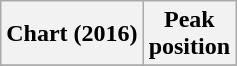<table class="wikitable plainrowheaders" style="text-align:center">
<tr>
<th scope="col">Chart (2016)</th>
<th scope="col">Peak<br> position</th>
</tr>
<tr>
</tr>
</table>
